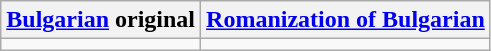<table class="wikitable">
<tr>
<th><a href='#'>Bulgarian</a> original</th>
<th><a href='#'>Romanization of Bulgarian</a></th>
</tr>
<tr style="valign:top;white-space:nowrap;">
<td></td>
<td></td>
</tr>
</table>
